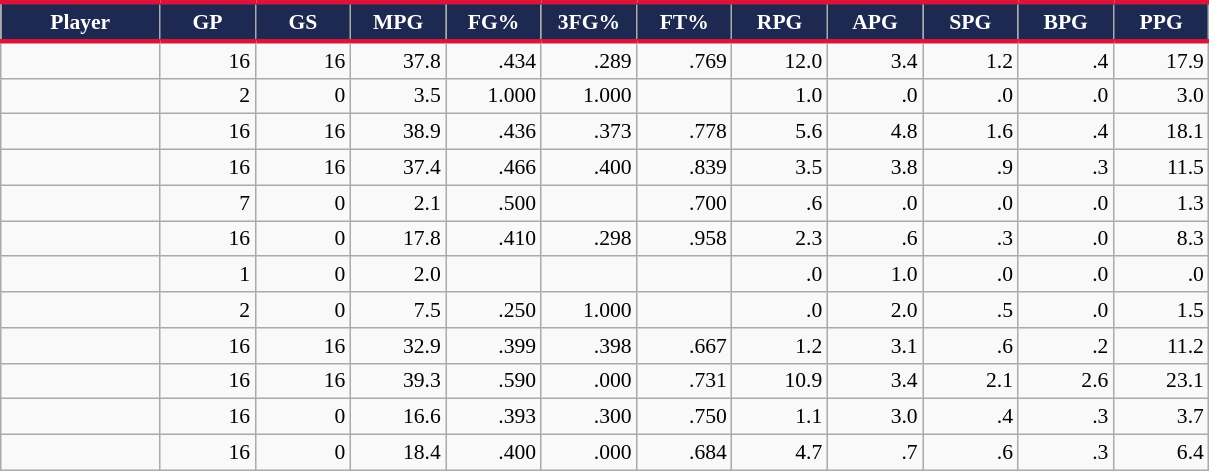<table class="wikitable sortable" style="text-align:right; font-size: 90%">
<tr>
<th style="background:#1D2951; color:#FFFFFF; border-top:#DC143C 3px solid; border-bottom:#DC143C 3px solid;" width="10%">Player</th>
<th style="background: #1D2951; color:#FFFFFF; border-top:#DC143C 3px solid; border-bottom:#DC143C 3px solid;" width="6%">GP</th>
<th style="background: #1D2951; color:#FFFFFF; border-top:#DC143C 3px solid; border-bottom:#DC143C 3px solid;" width="6%">GS</th>
<th style="background: #1D2951; color:#FFFFFF; border-top:#DC143C 3px solid; border-bottom:#DC143C 3px solid;" width="6%">MPG</th>
<th style="background: #1D2951; color:#FFFFFF; border-top:#DC143C 3px solid; border-bottom:#DC143C 3px solid;" width="6%">FG%</th>
<th style="background: #1D2951; color:#FFFFFF; border-top:#DC143C 3px solid; border-bottom:#DC143C 3px solid;" width="6%">3FG%</th>
<th style="background: #1D2951; color:#FFFFFF; border-top:#DC143C 3px solid; border-bottom:#DC143C 3px solid;" width="6%">FT%</th>
<th style="background: #1D2951; color:#FFFFFF; border-top:#DC143C 3px solid; border-bottom:#DC143C 3px solid;" width="6%">RPG</th>
<th style="background: #1D2951; color:#FFFFFF; border-top:#DC143C 3px solid; border-bottom:#DC143C 3px solid;" width="6%">APG</th>
<th style="background: #1D2951; color:#FFFFFF; border-top:#DC143C 3px solid; border-bottom:#DC143C 3px solid;" width="6%">SPG</th>
<th style="background: #1D2951; color:#FFFFFF; border-top:#DC143C 3px solid; border-bottom:#DC143C 3px solid;" width="6%">BPG</th>
<th style="background: #1D2951; color:#FFFFFF; border-top:#DC143C 3px solid; border-bottom:#DC143C 3px solid;" width="6%">PPG</th>
</tr>
<tr>
<td style="text-align:left;"></td>
<td>16</td>
<td>16</td>
<td>37.8</td>
<td>.434</td>
<td>.289</td>
<td>.769</td>
<td>12.0</td>
<td>3.4</td>
<td>1.2</td>
<td>.4</td>
<td>17.9</td>
</tr>
<tr>
<td style="text-align:left;"></td>
<td>2</td>
<td>0</td>
<td>3.5</td>
<td>1.000</td>
<td>1.000</td>
<td></td>
<td>1.0</td>
<td>.0</td>
<td>.0</td>
<td>.0</td>
<td>3.0</td>
</tr>
<tr>
<td style="text-align:left;"></td>
<td>16</td>
<td>16</td>
<td>38.9</td>
<td>.436</td>
<td>.373</td>
<td>.778</td>
<td>5.6</td>
<td>4.8</td>
<td>1.6</td>
<td>.4</td>
<td>18.1</td>
</tr>
<tr>
<td style="text-align:left;"></td>
<td>16</td>
<td>16</td>
<td>37.4</td>
<td>.466</td>
<td>.400</td>
<td>.839</td>
<td>3.5</td>
<td>3.8</td>
<td>.9</td>
<td>.3</td>
<td>11.5</td>
</tr>
<tr>
<td style="text-align:left;"></td>
<td>7</td>
<td>0</td>
<td>2.1</td>
<td>.500</td>
<td></td>
<td>.700</td>
<td>.6</td>
<td>.0</td>
<td>.0</td>
<td>.0</td>
<td>1.3</td>
</tr>
<tr>
<td style="text-align:left;"></td>
<td>16</td>
<td>0</td>
<td>17.8</td>
<td>.410</td>
<td>.298</td>
<td>.958</td>
<td>2.3</td>
<td>.6</td>
<td>.3</td>
<td>.0</td>
<td>8.3</td>
</tr>
<tr>
<td style="text-align:left;"></td>
<td>1</td>
<td>0</td>
<td>2.0</td>
<td></td>
<td></td>
<td></td>
<td>.0</td>
<td>1.0</td>
<td>.0</td>
<td>.0</td>
<td>.0</td>
</tr>
<tr>
<td style="text-align:left;"></td>
<td>2</td>
<td>0</td>
<td>7.5</td>
<td>.250</td>
<td>1.000</td>
<td></td>
<td>.0</td>
<td>2.0</td>
<td>.5</td>
<td>.0</td>
<td>1.5</td>
</tr>
<tr>
<td style="text-align:left;"></td>
<td>16</td>
<td>16</td>
<td>32.9</td>
<td>.399</td>
<td>.398</td>
<td>.667</td>
<td>1.2</td>
<td>3.1</td>
<td>.6</td>
<td>.2</td>
<td>11.2</td>
</tr>
<tr>
<td style="text-align:left;"></td>
<td>16</td>
<td>16</td>
<td>39.3</td>
<td>.590</td>
<td>.000</td>
<td>.731</td>
<td>10.9</td>
<td>3.4</td>
<td>2.1</td>
<td>2.6</td>
<td>23.1</td>
</tr>
<tr>
<td style="text-align:left;"></td>
<td>16</td>
<td>0</td>
<td>16.6</td>
<td>.393</td>
<td>.300</td>
<td>.750</td>
<td>1.1</td>
<td>3.0</td>
<td>.4</td>
<td>.3</td>
<td>3.7</td>
</tr>
<tr>
<td style="text-align:left;"></td>
<td>16</td>
<td>0</td>
<td>18.4</td>
<td>.400</td>
<td>.000</td>
<td>.684</td>
<td>4.7</td>
<td>.7</td>
<td>.6</td>
<td>.3</td>
<td>6.4</td>
</tr>
</table>
